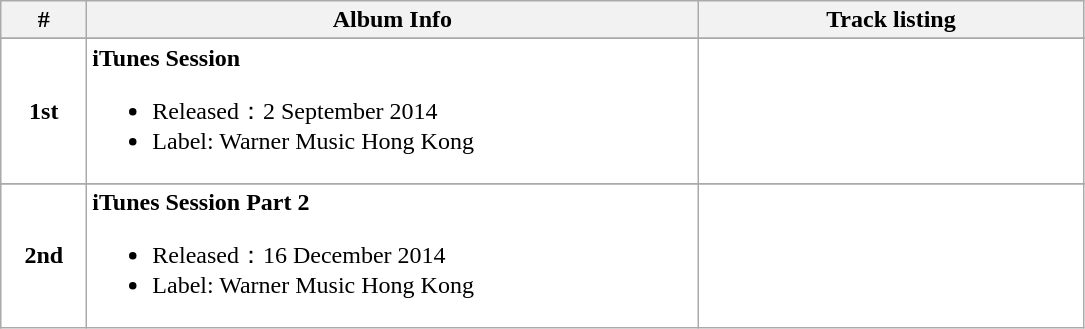<table class="wikitable">
<tr>
<th align="left" width="50px">#</th>
<th align="left" width="400px">Album Info</th>
<th align="left" width="250px">Track listing</th>
</tr>
<tr>
</tr>
<tr bgcolor="#FFFFFF">
<td align="center"><strong>1st</strong></td>
<td align="left"><strong>iTunes Session</strong><br><ul><li>Released：2 September 2014</li><li>Label: Warner Music Hong Kong</li></ul></td>
<td align="left" style="font-size: 85%;"><br></td>
</tr>
<tr>
</tr>
<tr bgcolor="#FFFFFF">
<td align="center"><strong>2nd</strong></td>
<td align="left"><strong>iTunes Session Part 2</strong><br><ul><li>Released：16 December 2014</li><li>Label: Warner Music Hong Kong</li></ul></td>
<td align="left" style="font-size: 85%;"><br></td>
</tr>
</table>
